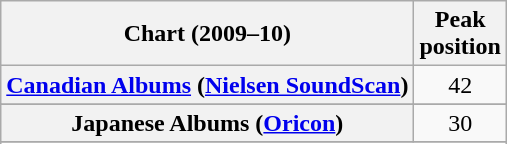<table class="wikitable sortable plainrowheaders" style="text-align:center;">
<tr>
<th scope="col">Chart (2009–10)</th>
<th scope="col">Peak<br>position</th>
</tr>
<tr>
<th scope="row"><a href='#'>Canadian Albums</a> (<a href='#'>Nielsen SoundScan</a>)</th>
<td>42</td>
</tr>
<tr>
</tr>
<tr>
</tr>
<tr>
</tr>
<tr>
<th scope="row">Japanese Albums (<a href='#'>Oricon</a>)</th>
<td align="center">30</td>
</tr>
<tr>
</tr>
<tr>
</tr>
<tr>
</tr>
<tr>
</tr>
<tr>
</tr>
<tr>
</tr>
</table>
